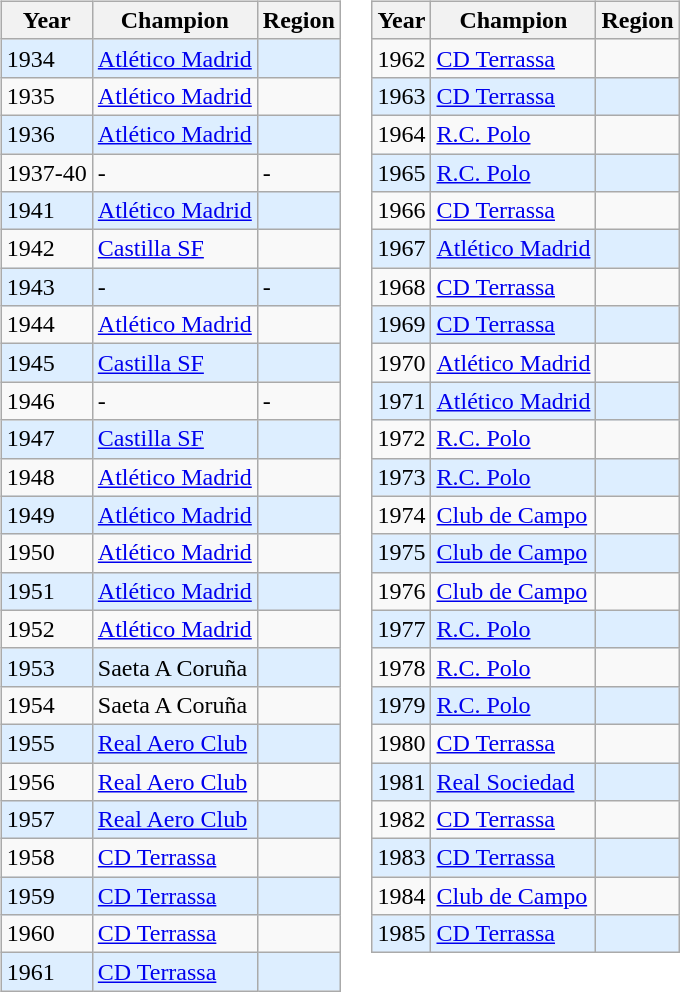<table>
<tr style="vertical-align: top;">
<td><br><table class="wikitable">
<tr>
<th>Year</th>
<th>Champion</th>
<th>Region</th>
</tr>
<tr bgcolor=#DDEEFF>
<td>1934</td>
<td><a href='#'>Atlético Madrid</a></td>
<td></td>
</tr>
<tr>
<td>1935</td>
<td><a href='#'>Atlético Madrid</a></td>
<td></td>
</tr>
<tr bgcolor=#DDEEFF>
<td>1936</td>
<td><a href='#'>Atlético Madrid</a></td>
<td></td>
</tr>
<tr>
<td>1937-40</td>
<td>-</td>
<td>-</td>
</tr>
<tr bgcolor=#DDEEFF>
<td>1941</td>
<td><a href='#'>Atlético Madrid</a></td>
<td></td>
</tr>
<tr>
<td>1942</td>
<td><a href='#'>Castilla SF</a></td>
<td></td>
</tr>
<tr bgcolor=#DDEEFF>
<td>1943</td>
<td>-</td>
<td>-</td>
</tr>
<tr>
<td>1944</td>
<td><a href='#'>Atlético Madrid</a></td>
<td></td>
</tr>
<tr bgcolor=#DDEEFF>
<td>1945</td>
<td><a href='#'>Castilla SF</a></td>
<td></td>
</tr>
<tr>
<td>1946</td>
<td>-</td>
<td>-</td>
</tr>
<tr bgcolor=#DDEEFF>
<td>1947</td>
<td><a href='#'>Castilla SF</a></td>
<td></td>
</tr>
<tr>
<td>1948</td>
<td><a href='#'>Atlético Madrid</a></td>
<td></td>
</tr>
<tr bgcolor=#DDEEFF>
<td>1949</td>
<td><a href='#'>Atlético Madrid</a></td>
<td></td>
</tr>
<tr>
<td>1950</td>
<td><a href='#'>Atlético Madrid</a></td>
<td></td>
</tr>
<tr bgcolor=#DDEEFF>
<td>1951</td>
<td><a href='#'>Atlético Madrid</a></td>
<td></td>
</tr>
<tr>
<td>1952</td>
<td><a href='#'>Atlético Madrid</a></td>
<td></td>
</tr>
<tr bgcolor=#DDEEFF>
<td>1953</td>
<td>Saeta A Coruña</td>
<td></td>
</tr>
<tr>
<td>1954</td>
<td>Saeta A Coruña</td>
<td></td>
</tr>
<tr bgcolor=#DDEEFF>
<td>1955</td>
<td><a href='#'>Real Aero Club</a></td>
<td></td>
</tr>
<tr>
<td>1956</td>
<td><a href='#'>Real Aero Club</a></td>
<td></td>
</tr>
<tr bgcolor=#DDEEFF>
<td>1957</td>
<td><a href='#'>Real Aero Club</a></td>
<td></td>
</tr>
<tr>
<td>1958</td>
<td><a href='#'>CD Terrassa</a></td>
<td></td>
</tr>
<tr bgcolor=#DDEEFF>
<td>1959</td>
<td><a href='#'>CD Terrassa</a></td>
<td></td>
</tr>
<tr>
<td>1960</td>
<td><a href='#'>CD Terrassa</a></td>
<td></td>
</tr>
<tr bgcolor=#DDEEFF>
<td>1961</td>
<td><a href='#'>CD Terrassa</a></td>
<td></td>
</tr>
</table>
</td>
<td><br><table class="wikitable">
<tr>
<th>Year</th>
<th>Champion</th>
<th>Region</th>
</tr>
<tr>
<td>1962</td>
<td><a href='#'>CD Terrassa</a></td>
<td></td>
</tr>
<tr bgcolor=#DDEEFF>
<td>1963</td>
<td><a href='#'>CD Terrassa</a></td>
<td></td>
</tr>
<tr>
<td>1964</td>
<td><a href='#'>R.C. Polo</a></td>
<td></td>
</tr>
<tr bgcolor=#DDEEFF>
<td>1965</td>
<td><a href='#'>R.C. Polo</a></td>
<td></td>
</tr>
<tr>
<td>1966</td>
<td><a href='#'>CD Terrassa</a></td>
<td></td>
</tr>
<tr bgcolor=#DDEEFF>
<td>1967</td>
<td><a href='#'>Atlético Madrid</a></td>
<td></td>
</tr>
<tr>
<td>1968</td>
<td><a href='#'>CD Terrassa</a></td>
<td></td>
</tr>
<tr bgcolor=#DDEEFF>
<td>1969</td>
<td><a href='#'>CD Terrassa</a></td>
<td></td>
</tr>
<tr>
<td>1970</td>
<td><a href='#'>Atlético Madrid</a></td>
<td></td>
</tr>
<tr bgcolor=#DDEEFF>
<td>1971</td>
<td><a href='#'>Atlético Madrid</a></td>
<td></td>
</tr>
<tr>
<td>1972</td>
<td><a href='#'>R.C. Polo</a></td>
<td></td>
</tr>
<tr bgcolor=#DDEEFF>
<td>1973</td>
<td><a href='#'>R.C. Polo</a></td>
<td></td>
</tr>
<tr>
<td>1974</td>
<td><a href='#'>Club de Campo</a></td>
<td></td>
</tr>
<tr bgcolor=#DDEEFF>
<td>1975</td>
<td><a href='#'>Club de Campo</a></td>
<td></td>
</tr>
<tr>
<td>1976</td>
<td><a href='#'>Club de Campo</a></td>
<td></td>
</tr>
<tr bgcolor=#DDEEFF>
<td>1977</td>
<td><a href='#'>R.C. Polo</a></td>
<td></td>
</tr>
<tr>
<td>1978</td>
<td><a href='#'>R.C. Polo</a></td>
<td></td>
</tr>
<tr bgcolor=#DDEEFF>
<td>1979</td>
<td><a href='#'>R.C. Polo</a></td>
<td></td>
</tr>
<tr>
<td>1980</td>
<td><a href='#'>CD Terrassa</a></td>
<td></td>
</tr>
<tr bgcolor=#DDEEFF>
<td>1981</td>
<td><a href='#'>Real Sociedad</a></td>
<td></td>
</tr>
<tr>
<td>1982</td>
<td><a href='#'>CD Terrassa</a></td>
<td></td>
</tr>
<tr bgcolor=#DDEEFF>
<td>1983</td>
<td><a href='#'>CD Terrassa</a></td>
<td></td>
</tr>
<tr>
<td>1984</td>
<td><a href='#'>Club de Campo</a></td>
<td></td>
</tr>
<tr bgcolor=#DDEEFF>
<td>1985</td>
<td><a href='#'>CD Terrassa</a></td>
<td></td>
</tr>
</table>
</td>
</tr>
</table>
